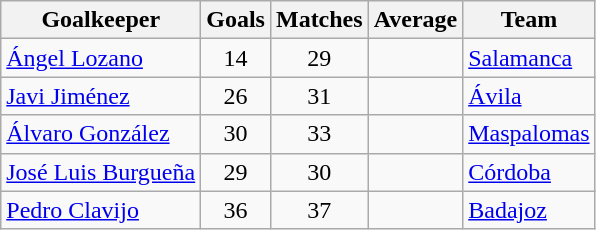<table class="wikitable sortable">
<tr>
<th>Goalkeeper</th>
<th>Goals</th>
<th>Matches</th>
<th>Average</th>
<th>Team</th>
</tr>
<tr>
<td> <a href='#'>Ángel Lozano</a></td>
<td style="text-align:center;">14</td>
<td style="text-align:center;">29</td>
<td style="text-align:center;"></td>
<td><a href='#'>Salamanca</a></td>
</tr>
<tr>
<td> <a href='#'>Javi Jiménez</a></td>
<td style="text-align:center;">26</td>
<td style="text-align:center;">31</td>
<td style="text-align:center;"></td>
<td><a href='#'>Ávila</a></td>
</tr>
<tr>
<td> <a href='#'>Álvaro González</a></td>
<td style="text-align:center;">30</td>
<td style="text-align:center;">33</td>
<td style="text-align:center;"></td>
<td><a href='#'>Maspalomas</a></td>
</tr>
<tr>
<td> <a href='#'>José Luis Burgueña</a></td>
<td style="text-align:center;">29</td>
<td style="text-align:center;">30</td>
<td style="text-align:center;"></td>
<td><a href='#'>Córdoba</a></td>
</tr>
<tr>
<td> <a href='#'>Pedro Clavijo</a></td>
<td style="text-align:center;">36</td>
<td style="text-align:center;">37</td>
<td style="text-align:center;"></td>
<td><a href='#'>Badajoz</a></td>
</tr>
</table>
